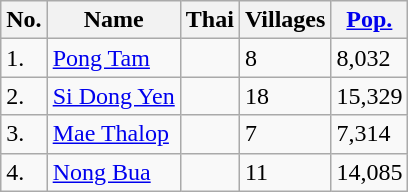<table class="wikitable sortable">
<tr>
<th>No.</th>
<th>Name</th>
<th>Thai</th>
<th>Villages</th>
<th><a href='#'>Pop.</a></th>
</tr>
<tr>
<td>1.</td>
<td><a href='#'>Pong Tam</a></td>
<td></td>
<td>8</td>
<td>8,032</td>
</tr>
<tr>
<td>2.</td>
<td><a href='#'>Si Dong Yen</a></td>
<td></td>
<td>18</td>
<td>15,329</td>
</tr>
<tr>
<td>3.</td>
<td><a href='#'>Mae Thalop</a></td>
<td></td>
<td>7</td>
<td>7,314</td>
</tr>
<tr>
<td>4.</td>
<td><a href='#'>Nong Bua</a></td>
<td></td>
<td>11</td>
<td>14,085</td>
</tr>
</table>
